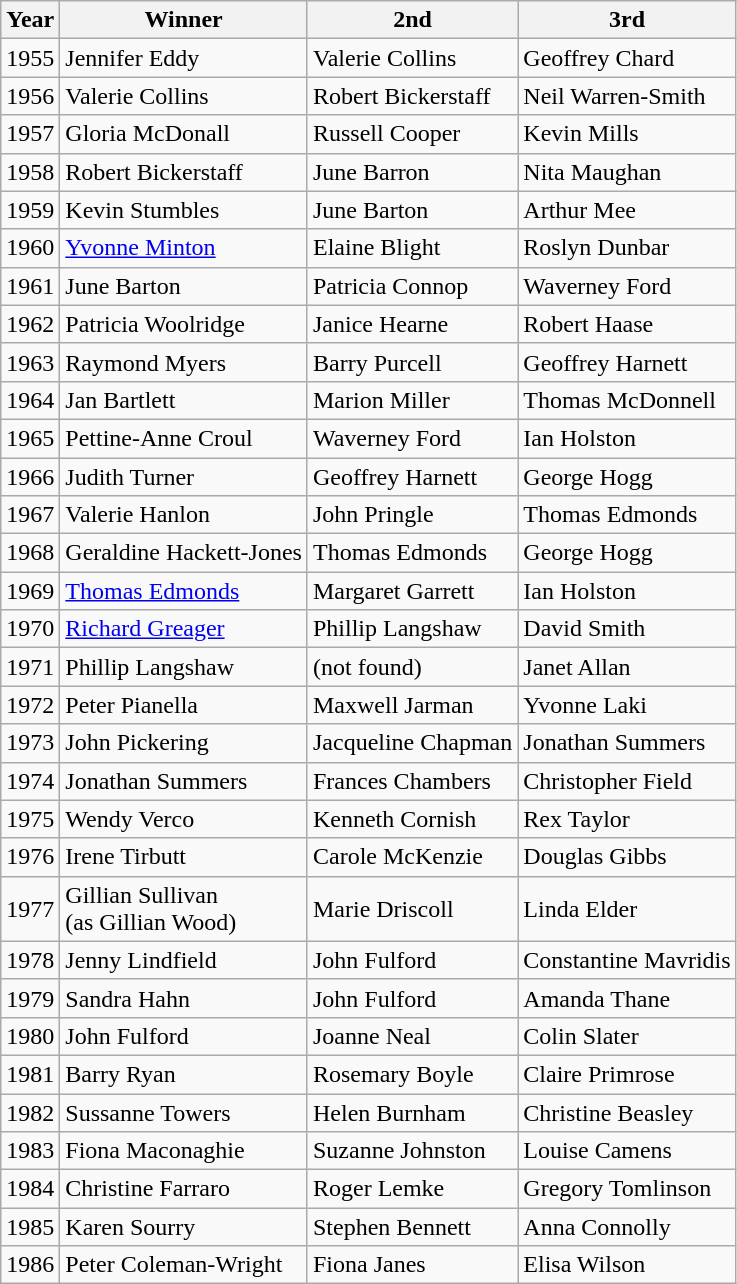<table class="wikitable">
<tr>
<th>Year</th>
<th>Winner</th>
<th>2nd</th>
<th>3rd</th>
</tr>
<tr>
<td>1955</td>
<td>Jennifer Eddy</td>
<td>Valerie Collins</td>
<td>Geoffrey Chard</td>
</tr>
<tr>
<td>1956</td>
<td>Valerie Collins</td>
<td>Robert Bickerstaff</td>
<td>Neil Warren-Smith</td>
</tr>
<tr>
<td>1957</td>
<td>Gloria McDonall</td>
<td>Russell Cooper</td>
<td>Kevin Mills</td>
</tr>
<tr>
<td>1958</td>
<td>Robert Bickerstaff</td>
<td>June Barron</td>
<td>Nita Maughan</td>
</tr>
<tr>
<td>1959</td>
<td>Kevin Stumbles</td>
<td>June Barton</td>
<td>Arthur Mee</td>
</tr>
<tr>
<td>1960</td>
<td><a href='#'>Yvonne Minton</a></td>
<td>Elaine Blight</td>
<td>Roslyn Dunbar</td>
</tr>
<tr>
<td>1961</td>
<td>June Barton</td>
<td>Patricia Connop</td>
<td>Waverney Ford</td>
</tr>
<tr>
<td>1962</td>
<td>Patricia Woolridge</td>
<td>Janice Hearne</td>
<td>Robert Haase</td>
</tr>
<tr>
<td>1963</td>
<td>Raymond Myers</td>
<td>Barry Purcell</td>
<td>Geoffrey Harnett</td>
</tr>
<tr>
<td>1964</td>
<td>Jan Bartlett</td>
<td>Marion Miller</td>
<td>Thomas McDonnell</td>
</tr>
<tr>
<td>1965</td>
<td>Pettine-Anne Croul</td>
<td>Waverney Ford</td>
<td>Ian Holston</td>
</tr>
<tr>
<td>1966</td>
<td>Judith Turner</td>
<td>Geoffrey Harnett</td>
<td>George Hogg</td>
</tr>
<tr>
<td>1967</td>
<td>Valerie Hanlon</td>
<td>John Pringle</td>
<td>Thomas Edmonds</td>
</tr>
<tr>
<td>1968</td>
<td>Geraldine Hackett-Jones</td>
<td>Thomas Edmonds</td>
<td>George Hogg</td>
</tr>
<tr>
<td>1969</td>
<td><a href='#'>Thomas Edmonds</a></td>
<td>Margaret Garrett</td>
<td>Ian Holston</td>
</tr>
<tr>
<td>1970</td>
<td><a href='#'>Richard Greager</a></td>
<td>Phillip Langshaw</td>
<td>David Smith</td>
</tr>
<tr>
<td>1971</td>
<td>Phillip Langshaw</td>
<td>(not found)</td>
<td>Janet Allan</td>
</tr>
<tr>
<td>1972</td>
<td>Peter Pianella</td>
<td>Maxwell Jarman</td>
<td>Yvonne Laki</td>
</tr>
<tr>
<td>1973</td>
<td>John Pickering</td>
<td>Jacqueline Chapman</td>
<td>Jonathan Summers</td>
</tr>
<tr>
<td>1974</td>
<td>Jonathan Summers</td>
<td>Frances Chambers</td>
<td>Christopher Field</td>
</tr>
<tr>
<td>1975</td>
<td>Wendy Verco</td>
<td>Kenneth Cornish</td>
<td>Rex Taylor</td>
</tr>
<tr>
<td>1976</td>
<td>Irene Tirbutt</td>
<td>Carole McKenzie</td>
<td>Douglas Gibbs</td>
</tr>
<tr>
<td>1977</td>
<td>Gillian Sullivan<br>(as Gillian Wood)</td>
<td>Marie Driscoll</td>
<td>Linda Elder</td>
</tr>
<tr>
<td>1978</td>
<td>Jenny Lindfield</td>
<td>John Fulford</td>
<td>Constantine Mavridis</td>
</tr>
<tr>
<td>1979</td>
<td>Sandra Hahn</td>
<td>John Fulford</td>
<td>Amanda Thane</td>
</tr>
<tr>
<td>1980</td>
<td>John Fulford</td>
<td>Joanne Neal</td>
<td>Colin Slater</td>
</tr>
<tr>
<td>1981</td>
<td>Barry Ryan</td>
<td>Rosemary Boyle</td>
<td>Claire Primrose</td>
</tr>
<tr>
<td>1982</td>
<td>Sussanne Towers</td>
<td>Helen Burnham</td>
<td>Christine Beasley</td>
</tr>
<tr>
<td>1983</td>
<td>Fiona Maconaghie</td>
<td>Suzanne Johnston</td>
<td>Louise Camens</td>
</tr>
<tr>
<td>1984</td>
<td>Christine Farraro</td>
<td>Roger Lemke</td>
<td>Gregory Tomlinson</td>
</tr>
<tr>
<td>1985</td>
<td>Karen Sourry</td>
<td>Stephen Bennett</td>
<td>Anna Connolly</td>
</tr>
<tr>
<td>1986</td>
<td>Peter Coleman-Wright</td>
<td>Fiona Janes</td>
<td>Elisa Wilson</td>
</tr>
</table>
